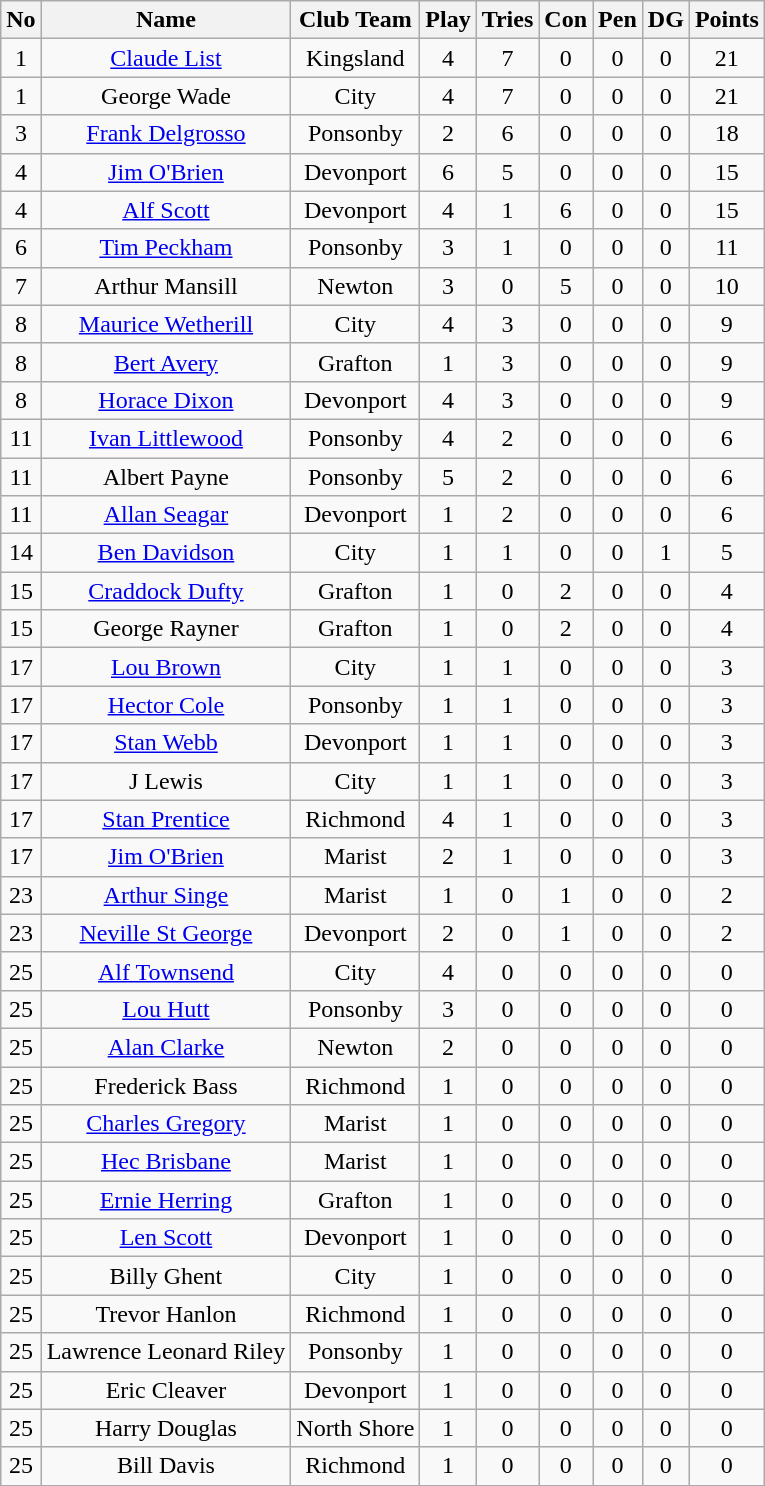<table class="wikitable sortable" style="text-align: center;">
<tr>
<th>No</th>
<th>Name</th>
<th>Club Team</th>
<th>Play</th>
<th>Tries</th>
<th>Con</th>
<th>Pen</th>
<th>DG</th>
<th>Points</th>
</tr>
<tr>
<td>1</td>
<td><a href='#'>Claude List</a></td>
<td>Kingsland</td>
<td>4</td>
<td>7</td>
<td>0</td>
<td>0</td>
<td>0</td>
<td>21</td>
</tr>
<tr>
<td>1</td>
<td>George Wade</td>
<td>City</td>
<td>4</td>
<td>7</td>
<td>0</td>
<td>0</td>
<td>0</td>
<td>21</td>
</tr>
<tr>
<td>3</td>
<td><a href='#'>Frank Delgrosso</a></td>
<td>Ponsonby</td>
<td>2</td>
<td>6</td>
<td>0</td>
<td>0</td>
<td>0</td>
<td>18</td>
</tr>
<tr>
<td>4</td>
<td><a href='#'>Jim O'Brien</a></td>
<td>Devonport</td>
<td>6</td>
<td>5</td>
<td>0</td>
<td>0</td>
<td>0</td>
<td>15</td>
</tr>
<tr>
<td>4</td>
<td><a href='#'>Alf Scott</a></td>
<td>Devonport</td>
<td>4</td>
<td>1</td>
<td>6</td>
<td>0</td>
<td>0</td>
<td>15</td>
</tr>
<tr>
<td>6</td>
<td><a href='#'>Tim Peckham</a></td>
<td>Ponsonby</td>
<td>3</td>
<td>1</td>
<td>0</td>
<td>0</td>
<td>0</td>
<td>11</td>
</tr>
<tr>
<td>7</td>
<td>Arthur Mansill</td>
<td>Newton</td>
<td>3</td>
<td>0</td>
<td>5</td>
<td>0</td>
<td>0</td>
<td>10</td>
</tr>
<tr>
<td>8</td>
<td><a href='#'>Maurice Wetherill</a></td>
<td>City</td>
<td>4</td>
<td>3</td>
<td>0</td>
<td>0</td>
<td>0</td>
<td>9</td>
</tr>
<tr>
<td>8</td>
<td><a href='#'>Bert Avery</a></td>
<td>Grafton</td>
<td>1</td>
<td>3</td>
<td>0</td>
<td>0</td>
<td>0</td>
<td>9</td>
</tr>
<tr>
<td>8</td>
<td><a href='#'>Horace Dixon</a></td>
<td>Devonport</td>
<td>4</td>
<td>3</td>
<td>0</td>
<td>0</td>
<td>0</td>
<td>9</td>
</tr>
<tr>
<td>11</td>
<td><a href='#'>Ivan Littlewood</a></td>
<td>Ponsonby</td>
<td>4</td>
<td>2</td>
<td>0</td>
<td>0</td>
<td>0</td>
<td>6</td>
</tr>
<tr>
<td>11</td>
<td>Albert Payne</td>
<td>Ponsonby</td>
<td>5</td>
<td>2</td>
<td>0</td>
<td>0</td>
<td>0</td>
<td>6</td>
</tr>
<tr>
<td>11</td>
<td><a href='#'>Allan Seagar</a></td>
<td>Devonport</td>
<td>1</td>
<td>2</td>
<td>0</td>
<td>0</td>
<td>0</td>
<td>6</td>
</tr>
<tr>
<td>14</td>
<td><a href='#'>Ben Davidson</a></td>
<td>City</td>
<td>1</td>
<td>1</td>
<td>0</td>
<td>0</td>
<td>1</td>
<td>5</td>
</tr>
<tr>
<td>15</td>
<td><a href='#'>Craddock Dufty</a></td>
<td>Grafton</td>
<td>1</td>
<td>0</td>
<td>2</td>
<td>0</td>
<td>0</td>
<td>4</td>
</tr>
<tr>
<td>15</td>
<td>George Rayner</td>
<td>Grafton</td>
<td>1</td>
<td>0</td>
<td>2</td>
<td>0</td>
<td>0</td>
<td>4</td>
</tr>
<tr>
<td>17</td>
<td><a href='#'>Lou Brown</a></td>
<td>City</td>
<td>1</td>
<td>1</td>
<td>0</td>
<td>0</td>
<td>0</td>
<td>3</td>
</tr>
<tr>
<td>17</td>
<td><a href='#'>Hector Cole</a></td>
<td>Ponsonby</td>
<td>1</td>
<td>1</td>
<td>0</td>
<td>0</td>
<td>0</td>
<td>3</td>
</tr>
<tr>
<td>17</td>
<td><a href='#'>Stan Webb</a></td>
<td>Devonport</td>
<td>1</td>
<td>1</td>
<td>0</td>
<td>0</td>
<td>0</td>
<td>3</td>
</tr>
<tr>
<td>17</td>
<td>J Lewis</td>
<td>City</td>
<td>1</td>
<td>1</td>
<td>0</td>
<td>0</td>
<td>0</td>
<td>3</td>
</tr>
<tr>
<td>17</td>
<td><a href='#'>Stan Prentice</a></td>
<td>Richmond</td>
<td>4</td>
<td>1</td>
<td>0</td>
<td>0</td>
<td>0</td>
<td>3</td>
</tr>
<tr>
<td>17</td>
<td><a href='#'>Jim O'Brien</a></td>
<td>Marist</td>
<td>2</td>
<td>1</td>
<td>0</td>
<td>0</td>
<td>0</td>
<td>3</td>
</tr>
<tr>
<td>23</td>
<td><a href='#'>Arthur Singe</a></td>
<td>Marist</td>
<td>1</td>
<td>0</td>
<td>1</td>
<td>0</td>
<td>0</td>
<td>2</td>
</tr>
<tr>
<td>23</td>
<td><a href='#'>Neville St George</a></td>
<td>Devonport</td>
<td>2</td>
<td>0</td>
<td>1</td>
<td>0</td>
<td>0</td>
<td>2</td>
</tr>
<tr>
<td>25</td>
<td><a href='#'>Alf Townsend</a></td>
<td>City</td>
<td>4</td>
<td>0</td>
<td>0</td>
<td>0</td>
<td>0</td>
<td>0</td>
</tr>
<tr>
<td>25</td>
<td><a href='#'>Lou Hutt</a></td>
<td>Ponsonby</td>
<td>3</td>
<td>0</td>
<td>0</td>
<td>0</td>
<td>0</td>
<td>0</td>
</tr>
<tr>
<td>25</td>
<td><a href='#'>Alan Clarke</a></td>
<td>Newton</td>
<td>2</td>
<td>0</td>
<td>0</td>
<td>0</td>
<td>0</td>
<td>0</td>
</tr>
<tr>
<td>25</td>
<td>Frederick Bass</td>
<td>Richmond</td>
<td>1</td>
<td>0</td>
<td>0</td>
<td>0</td>
<td>0</td>
<td>0</td>
</tr>
<tr>
<td>25</td>
<td><a href='#'>Charles Gregory</a></td>
<td>Marist</td>
<td>1</td>
<td>0</td>
<td>0</td>
<td>0</td>
<td>0</td>
<td>0</td>
</tr>
<tr>
<td>25</td>
<td><a href='#'>Hec Brisbane</a></td>
<td>Marist</td>
<td>1</td>
<td>0</td>
<td>0</td>
<td>0</td>
<td>0</td>
<td>0</td>
</tr>
<tr>
<td>25</td>
<td><a href='#'>Ernie Herring</a></td>
<td>Grafton</td>
<td>1</td>
<td>0</td>
<td>0</td>
<td>0</td>
<td>0</td>
<td>0</td>
</tr>
<tr>
<td>25</td>
<td><a href='#'>Len Scott</a></td>
<td>Devonport</td>
<td>1</td>
<td>0</td>
<td>0</td>
<td>0</td>
<td>0</td>
<td>0</td>
</tr>
<tr>
<td>25</td>
<td>Billy Ghent</td>
<td>City</td>
<td>1</td>
<td>0</td>
<td>0</td>
<td>0</td>
<td>0</td>
<td>0</td>
</tr>
<tr>
<td>25</td>
<td>Trevor Hanlon</td>
<td>Richmond</td>
<td>1</td>
<td>0</td>
<td>0</td>
<td>0</td>
<td>0</td>
<td>0</td>
</tr>
<tr>
<td>25</td>
<td>Lawrence Leonard Riley</td>
<td>Ponsonby</td>
<td>1</td>
<td>0</td>
<td>0</td>
<td>0</td>
<td>0</td>
<td>0</td>
</tr>
<tr>
<td>25</td>
<td>Eric Cleaver</td>
<td>Devonport</td>
<td>1</td>
<td>0</td>
<td>0</td>
<td>0</td>
<td>0</td>
<td>0</td>
</tr>
<tr>
<td>25</td>
<td>Harry Douglas</td>
<td>North Shore</td>
<td>1</td>
<td>0</td>
<td>0</td>
<td>0</td>
<td>0</td>
<td>0</td>
</tr>
<tr>
<td>25</td>
<td>Bill Davis</td>
<td>Richmond</td>
<td>1</td>
<td>0</td>
<td>0</td>
<td>0</td>
<td>0</td>
<td>0</td>
</tr>
<tr>
</tr>
</table>
